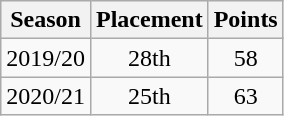<table class="wikitable" style="text-align:center">
<tr>
<th>Season</th>
<th>Placement</th>
<th>Points</th>
</tr>
<tr>
<td>2019/20</td>
<td>28th</td>
<td>58</td>
</tr>
<tr>
<td>2020/21</td>
<td>25th</td>
<td>63</td>
</tr>
</table>
